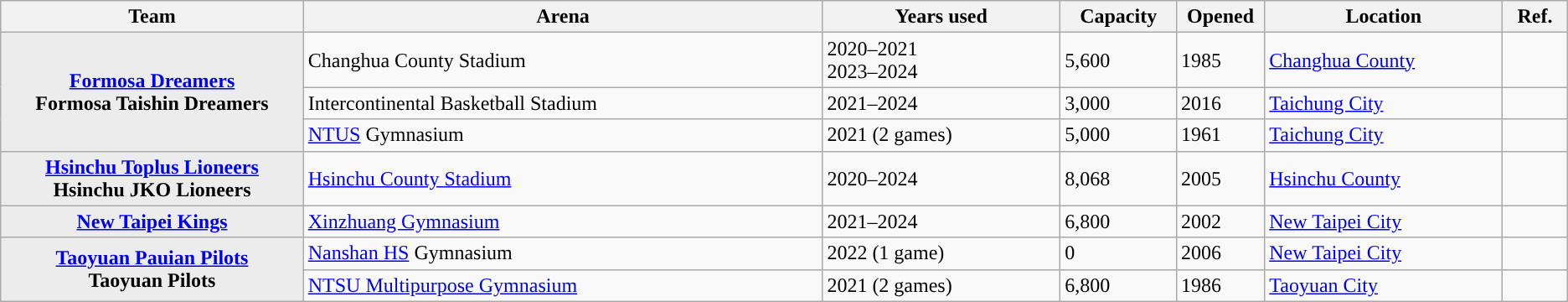<table class="wikitable sortable plainrowheaders” style="font-size: 85%; text-align: center; width: 100%;">
<tr>
<th style="width:14%">Team</th>
<th style="width:24%">Arena</th>
<th style="width:11%">Years used</th>
<th style="width:5%">Capacity</th>
<th style="width:2%">Opened</th>
<th style="width:11%">Location</th>
<th style="width:3%">Ref.</th>
</tr>
<tr>
<th style="background: #ececec;" rowspan=3><a href='#'>Formosa Dreamers</a><br><strong>Formosa Taishin Dreamers</strong></th>
<td>Changhua County Stadium</td>
<td>2020–2021<br>2023–2024</td>
<td>5,600</td>
<td>1985</td>
<td><a href='#'>Changhua County</a></td>
<td align="center"></td>
</tr>
<tr>
<td>Intercontinental Basketball Stadium</td>
<td>2021–2024</td>
<td>3,000</td>
<td>2016</td>
<td><a href='#'>Taichung City</a></td>
<td align="center"></td>
</tr>
<tr>
<td><a href='#'>NTUS</a> Gymnasium</td>
<td>2021 (2 games)</td>
<td>5,000</td>
<td>1961</td>
<td><a href='#'>Taichung City</a></td>
<td align="center"></td>
</tr>
<tr>
<th style="background: #ececec;"><a href='#'>Hsinchu Toplus Lioneers</a><br><strong>Hsinchu JKO Lioneers</strong></th>
<td><a href='#'>Hsinchu County Stadium</a></td>
<td>2020–2024</td>
<td>8,068</td>
<td>2005</td>
<td><a href='#'>Hsinchu County</a></td>
<td align="center"></td>
</tr>
<tr>
<th style="background: #ececec;"><a href='#'>New Taipei Kings</a></th>
<td><a href='#'>Xinzhuang Gymnasium</a></td>
<td>2021–2024</td>
<td>6,800</td>
<td>2002</td>
<td><a href='#'>New Taipei City</a></td>
<td align="center"></td>
</tr>
<tr>
<th style="background: #ececec;" rowspan=2><a href='#'>Taoyuan Pauian Pilots</a><br><strong>Taoyuan Pilots</strong></th>
<td><a href='#'>Nanshan HS</a> Gymnasium</td>
<td>2022 (1 game)</td>
<td>0</td>
<td>2006</td>
<td><a href='#'>New Taipei City</a></td>
<td align="center"></td>
</tr>
<tr>
<td><a href='#'>NTSU Multipurpose Gymnasium</a></td>
<td>2021 (2 games)</td>
<td>6,800</td>
<td>1986</td>
<td><a href='#'>Taoyuan City</a></td>
<td align="center"></td>
</tr>
</table>
